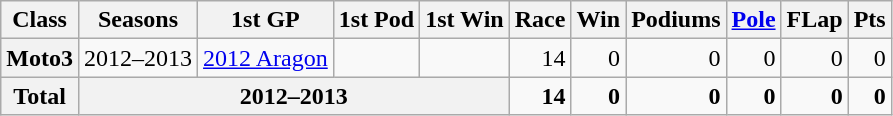<table class="wikitable" style=text-align:right>
<tr>
<th>Class</th>
<th>Seasons</th>
<th>1st GP</th>
<th>1st Pod</th>
<th>1st Win</th>
<th>Race</th>
<th>Win</th>
<th>Podiums</th>
<th><a href='#'>Pole</a></th>
<th>FLap</th>
<th>Pts</th>
</tr>
<tr>
<th>Moto3</th>
<td>2012–2013</td>
<td align="left"><a href='#'>2012 Aragon</a></td>
<td align="left"></td>
<td align="left"></td>
<td>14</td>
<td>0</td>
<td>0</td>
<td>0</td>
<td>0</td>
<td>0</td>
</tr>
<tr>
<th>Total</th>
<th colspan=4>2012–2013</th>
<td><strong>14</strong></td>
<td><strong>0</strong></td>
<td><strong>0</strong></td>
<td><strong>0</strong></td>
<td><strong>0</strong></td>
<td><strong>0</strong></td>
</tr>
</table>
